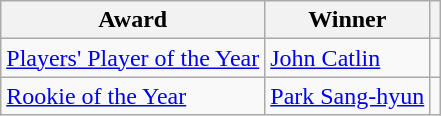<table class="wikitable">
<tr>
<th>Award</th>
<th>Winner</th>
<th></th>
</tr>
<tr>
<td><a href='#'>Players' Player of the Year</a></td>
<td> <a href='#'>John Catlin</a></td>
<td></td>
</tr>
<tr>
<td><a href='#'>Rookie of the Year</a></td>
<td> <a href='#'>Park Sang-hyun</a></td>
<td></td>
</tr>
</table>
